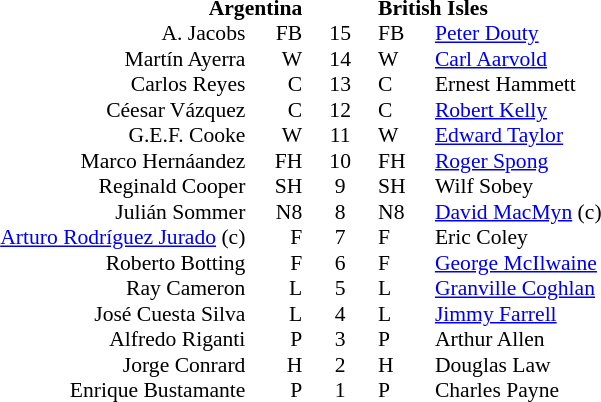<table width="100%" cellspacing="0" cellpadding="0" style="font-size: 90%">
<tr>
<td width=41%; text-align=right></td>
<td width=3%; text-align:right></td>
<td width=4%; text-align:center></td>
<td width=3%; text-align:left></td>
<td width=49%; text-align:left></td>
</tr>
<tr>
<td colspan=2; align=right><strong>Argentina</strong></td>
<td></td>
<td colspan=2;><strong>British Isles</strong></td>
</tr>
<tr>
<td align=right>A. Jacobs</td>
<td align=right>FB</td>
<td align=center>15</td>
<td>FB</td>
<td><a href='#'>Peter Douty</a></td>
</tr>
<tr>
<td align=right>Martín Ayerra</td>
<td align=right>W</td>
<td align=center>14</td>
<td>W</td>
<td><a href='#'>Carl Aarvold</a></td>
</tr>
<tr>
<td align=right>Carlos Reyes</td>
<td align=right>C</td>
<td align=center>13</td>
<td>C</td>
<td>Ernest Hammett</td>
</tr>
<tr>
<td align=right>Céesar Vázquez</td>
<td align=right>C</td>
<td align=center>12</td>
<td>C</td>
<td><a href='#'>Robert Kelly</a></td>
</tr>
<tr>
<td align=right>G.E.F. Cooke</td>
<td align=right>W</td>
<td align=center>11</td>
<td>W</td>
<td><a href='#'>Edward Taylor</a></td>
</tr>
<tr>
<td align=right>Marco Hernáandez</td>
<td align=right>FH</td>
<td align=center>10</td>
<td>FH</td>
<td><a href='#'>Roger Spong</a></td>
</tr>
<tr>
<td align=right>Reginald Cooper</td>
<td align=right>SH</td>
<td align=center>9</td>
<td>SH</td>
<td>Wilf Sobey</td>
</tr>
<tr>
<td align=right>Julián Sommer</td>
<td align=right>N8</td>
<td align=center>8</td>
<td>N8</td>
<td><a href='#'>David MacMyn</a> (c)</td>
</tr>
<tr>
<td align=right><a href='#'>Arturo Rodríguez Jurado</a> (c)</td>
<td align=right>F</td>
<td align=center>7</td>
<td>F</td>
<td>Eric Coley</td>
</tr>
<tr>
<td align=right>Roberto Botting</td>
<td align=right>F</td>
<td align=center>6</td>
<td>F</td>
<td><a href='#'>George McIlwaine</a></td>
</tr>
<tr>
<td align=right>Ray Cameron</td>
<td align=right>L</td>
<td align=center>5</td>
<td>L</td>
<td><a href='#'>Granville Coghlan</a></td>
</tr>
<tr>
<td align=right>José Cuesta Silva</td>
<td align=right>L</td>
<td align=center>4</td>
<td>L</td>
<td><a href='#'>Jimmy Farrell</a></td>
</tr>
<tr>
<td align=right>Alfredo Riganti</td>
<td align=right>P</td>
<td align=center>3</td>
<td>P</td>
<td>Arthur Allen</td>
</tr>
<tr>
<td align=right>Jorge Conrard</td>
<td align=right>H</td>
<td align=center>2</td>
<td>H</td>
<td>Douglas Law</td>
</tr>
<tr>
<td align=right>Enrique Bustamante</td>
<td align=right>P</td>
<td align=center>1</td>
<td>P</td>
<td>Charles Payne</td>
</tr>
</table>
